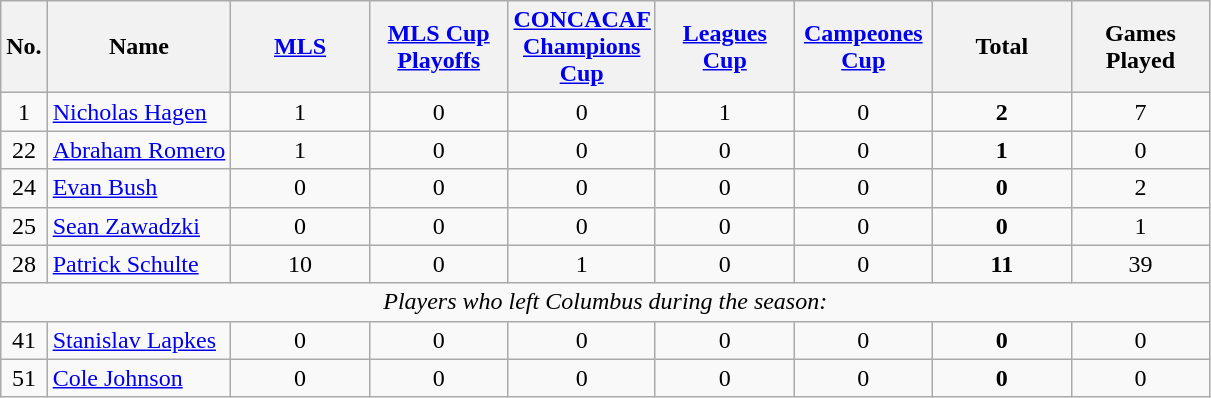<table class="wikitable sortable" style="text-align: center;">
<tr>
<th rowspan=1>No.</th>
<th rowspan=1>Name</th>
<th style="width:85px;"><a href='#'>MLS</a></th>
<th style="width:85px;"><a href='#'>MLS Cup Playoffs</a></th>
<th style="width:85px;"><a href='#'>CONCACAF Champions Cup</a></th>
<th style="width:85px;"><a href='#'>Leagues Cup</a></th>
<th style="width:85px;"><a href='#'>Campeones Cup</a></th>
<th style="width:85px;"><strong>Total</strong></th>
<th style="width:85px;"><strong>Games Played</strong></th>
</tr>
<tr>
<td>1</td>
<td align=left> <a href='#'>Nicholas Hagen</a></td>
<td>1</td>
<td>0</td>
<td>0</td>
<td>1</td>
<td>0</td>
<td><strong>2</strong></td>
<td>7</td>
</tr>
<tr>
<td>22</td>
<td align=left> <a href='#'>Abraham Romero</a></td>
<td>1</td>
<td>0</td>
<td>0</td>
<td>0</td>
<td>0</td>
<td><strong>1</strong></td>
<td>0</td>
</tr>
<tr>
<td>24</td>
<td align=left> <a href='#'>Evan Bush</a></td>
<td>0</td>
<td>0</td>
<td>0</td>
<td>0</td>
<td>0</td>
<td><strong>0</strong></td>
<td>2</td>
</tr>
<tr>
<td>25</td>
<td align=left> <a href='#'>Sean Zawadzki</a></td>
<td>0</td>
<td>0</td>
<td>0</td>
<td>0</td>
<td>0</td>
<td><strong>0</strong></td>
<td>1</td>
</tr>
<tr>
<td>28</td>
<td align=left> <a href='#'>Patrick Schulte</a></td>
<td>10</td>
<td>0</td>
<td>1</td>
<td>0</td>
<td>0</td>
<td><strong>11</strong></td>
<td>39</td>
</tr>
<tr>
<td colspan=9 align=center><em>Players who left Columbus during the season:</em></td>
</tr>
<tr>
<td>41</td>
<td align=left> <a href='#'>Stanislav Lapkes</a></td>
<td>0</td>
<td>0</td>
<td>0</td>
<td>0</td>
<td>0</td>
<td><strong>0</strong></td>
<td>0</td>
</tr>
<tr>
<td>51</td>
<td align=left> <a href='#'>Cole Johnson</a></td>
<td>0</td>
<td>0</td>
<td>0</td>
<td>0</td>
<td>0</td>
<td><strong>0</strong></td>
<td>0</td>
</tr>
</table>
